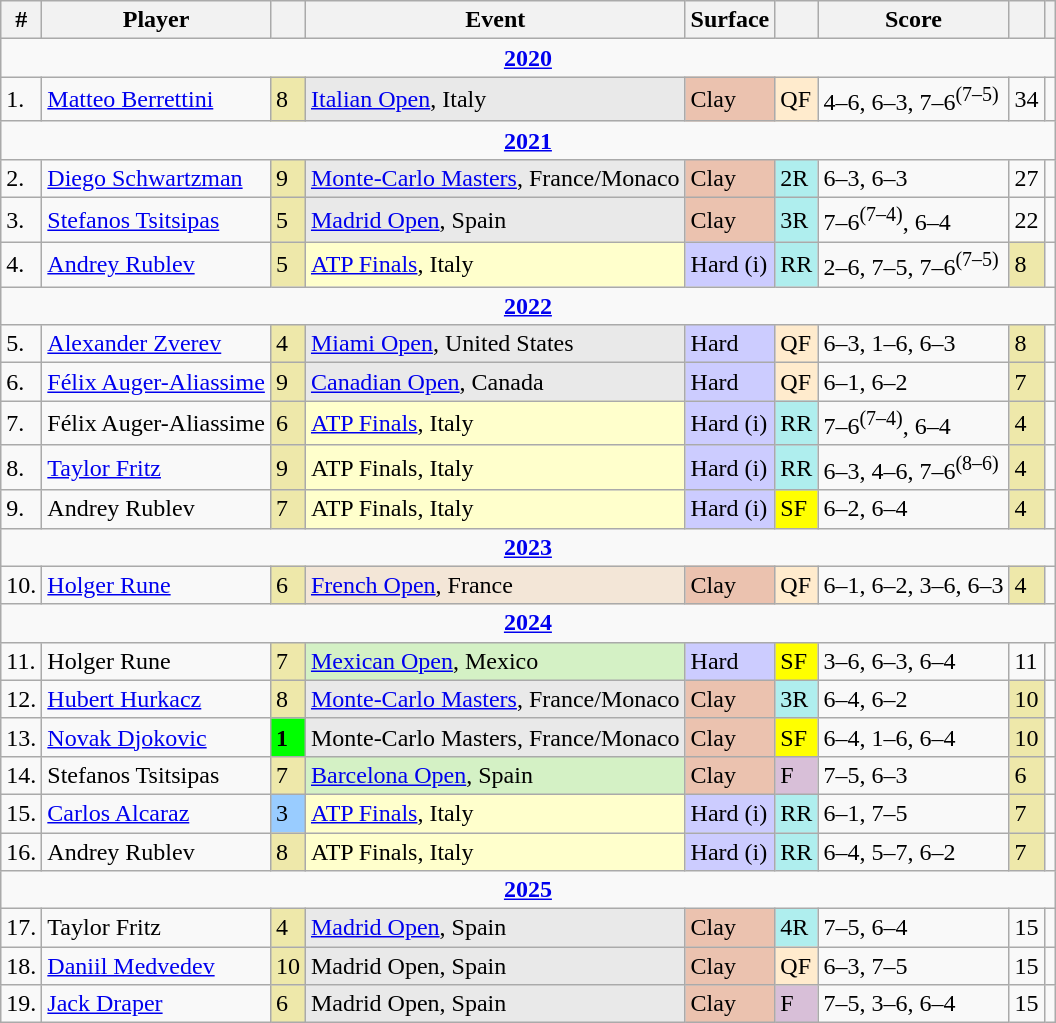<table class="sortable wikitable nowrap">
<tr>
<th class="unsortable">#</th>
<th>Player</th>
<th></th>
<th>Event</th>
<th>Surface</th>
<th class="unsortable"></th>
<th class="unsortable">Score</th>
<th class="unsortable"></th>
<th class="unsortable"></th>
</tr>
<tr>
<td colspan=9 style=text-align:center><strong><a href='#'>2020</a></strong></td>
</tr>
<tr>
<td>1.</td>
<td> <a href='#'>Matteo Berrettini</a></td>
<td bgcolor=eee8aa>8</td>
<td bgcolor=e9e9e9><a href='#'>Italian Open</a>, Italy</td>
<td bgcolor=ebc2af>Clay</td>
<td bgcolor=ffebcd>QF</td>
<td>4–6, 6–3, 7–6<sup>(7–5)</sup></td>
<td>34</td>
<td></td>
</tr>
<tr>
<td colspan=9 style=text-align:center><strong><a href='#'>2021</a></strong></td>
</tr>
<tr>
<td>2.</td>
<td> <a href='#'>Diego Schwartzman</a></td>
<td bgcolor=eee8aa>9</td>
<td bgcolor=e9e9e9><a href='#'>Monte-Carlo Masters</a>, France/Monaco</td>
<td bgcolor=ebc2af>Clay</td>
<td bgcolor=afeeee>2R</td>
<td>6–3, 6–3</td>
<td>27</td>
<td></td>
</tr>
<tr>
<td>3.</td>
<td> <a href='#'>Stefanos Tsitsipas</a></td>
<td bgcolor=eee8aa>5</td>
<td bgcolor=e9e9e9><a href='#'>Madrid Open</a>, Spain</td>
<td bgcolor=ebc2af>Clay</td>
<td bgcolor=afeeee>3R</td>
<td>7–6<sup>(7–4)</sup>, 6–4</td>
<td>22</td>
<td></td>
</tr>
<tr>
<td>4.</td>
<td> <a href='#'>Andrey Rublev</a></td>
<td bgcolor=eee8aa>5</td>
<td bgcolor=ffffcc><a href='#'>ATP Finals</a>, Italy</td>
<td bgcolor=ccccff>Hard (i)</td>
<td bgcolor=afeeee>RR</td>
<td>2–6, 7–5, 7–6<sup>(7–5)</sup></td>
<td bgcolor=eee8aa>8</td>
<td></td>
</tr>
<tr>
<td colspan=9 style=text-align:center><strong><a href='#'>2022</a></strong></td>
</tr>
<tr>
<td>5.</td>
<td> <a href='#'>Alexander Zverev</a></td>
<td bgcolor=eee8aa>4</td>
<td bgcolor=e9e9e9><a href='#'>Miami Open</a>, United States</td>
<td bgcolor=ccccff>Hard</td>
<td bgcolor=ffebcd>QF</td>
<td>6–3, 1–6, 6–3</td>
<td bgcolor=eee8aa>8</td>
<td></td>
</tr>
<tr>
<td>6.</td>
<td> <a href='#'>Félix Auger-Aliassime</a></td>
<td bgcolor=EEE8AA>9</td>
<td bgcolor=e9e9e9><a href='#'>Canadian Open</a>, Canada</td>
<td bgcolor=ccccff>Hard</td>
<td bgcolor=ffebcd>QF</td>
<td>6–1, 6–2</td>
<td bgcolor=eee8aa>7</td>
<td></td>
</tr>
<tr>
<td>7.</td>
<td> Félix Auger-Aliassime</td>
<td bgcolor=eee8aa>6</td>
<td bgcolor=ffffcc><a href='#'>ATP Finals</a>, Italy</td>
<td bgcolor=ccccff>Hard (i)</td>
<td bgcolor=afeeee>RR</td>
<td>7–6<sup>(7–4)</sup>, 6–4</td>
<td bgcolor=eee8aa>4</td>
<td></td>
</tr>
<tr>
<td>8.</td>
<td> <a href='#'>Taylor Fritz</a></td>
<td bgcolor=eee8aa>9</td>
<td bgcolor=ffffcc>ATP Finals, Italy</td>
<td bgcolor=ccccff>Hard (i)</td>
<td bgcolor=afeeee>RR</td>
<td>6–3, 4–6, 7–6<sup>(8–6)</sup></td>
<td bgcolor=eee8aa>4</td>
<td></td>
</tr>
<tr>
<td>9.</td>
<td> Andrey Rublev</td>
<td bgcolor=eee8aa>7</td>
<td bgcolor=ffffcc>ATP Finals, Italy</td>
<td bgcolor=ccccff>Hard (i)</td>
<td bgcolor=yellow>SF</td>
<td>6–2, 6–4</td>
<td bgcolor=eee8aa>4</td>
<td></td>
</tr>
<tr>
<td colspan=9 style=text-align:center><strong><a href='#'>2023</a></strong></td>
</tr>
<tr>
<td>10.</td>
<td> <a href='#'>Holger Rune</a></td>
<td bgcolor=eee8aa>6</td>
<td bgcolor=f3e6d7><a href='#'>French Open</a>, France</td>
<td bgcolor=ebc2af>Clay</td>
<td bgcolor=ffebcd>QF</td>
<td>6–1, 6–2, 3–6, 6–3</td>
<td bgcolor=eee8aa>4</td>
<td></td>
</tr>
<tr>
<td colspan=9 style=text-align:center><strong><a href='#'>2024</a></strong></td>
</tr>
<tr>
<td>11.</td>
<td> Holger Rune</td>
<td bgcolor=eee8aa>7</td>
<td bgcolor=d4f1c5><a href='#'>Mexican Open</a>, Mexico</td>
<td bgcolor=ccccff>Hard</td>
<td bgcolor=yellow>SF</td>
<td>3–6, 6–3, 6–4</td>
<td>11</td>
<td></td>
</tr>
<tr>
<td>12.</td>
<td> <a href='#'>Hubert Hurkacz</a></td>
<td bgcolor=eee8aa>8</td>
<td bgcolor=e9e9e9><a href='#'>Monte-Carlo Masters</a>, France/Monaco</td>
<td bgcolor=ebc2af>Clay</td>
<td bgcolor=afeeee>3R</td>
<td>6–4, 6–2</td>
<td bgcolor=eee8aa>10</td>
<td></td>
</tr>
<tr>
<td>13.</td>
<td> <a href='#'>Novak Djokovic</a></td>
<td bgcolor=lime><strong>1</strong></td>
<td bgcolor=e9e9e9>Monte-Carlo Masters, France/Monaco</td>
<td bgcolor=ebc2af>Clay</td>
<td bgcolor=yellow>SF</td>
<td>6–4, 1–6, 6–4</td>
<td bgcolor=eee8aa>10</td>
<td></td>
</tr>
<tr>
<td>14.</td>
<td> Stefanos Tsitsipas</td>
<td bgcolor=eee8aa>7</td>
<td bgcolor=d4f1c5><a href='#'>Barcelona Open</a>, Spain</td>
<td bgcolor=ebc2af>Clay</td>
<td bgcolor=thistle>F</td>
<td>7–5, 6–3</td>
<td bgcolor=eee8aa>6</td>
<td></td>
</tr>
<tr>
<td>15.</td>
<td> <a href='#'>Carlos Alcaraz</a></td>
<td bgcolor=99ccff>3</td>
<td bgcolor=ffffcc><a href='#'>ATP Finals</a>, Italy</td>
<td bgcolor=ccccff>Hard (i)</td>
<td bgcolor=afeeee>RR</td>
<td>6–1, 7–5</td>
<td bgcolor=eee8aa>7</td>
<td></td>
</tr>
<tr>
<td>16.</td>
<td> Andrey Rublev</td>
<td bgcolor=eee8aa>8</td>
<td bgcolor=ffffcc>ATP Finals, Italy</td>
<td bgcolor=ccccff>Hard (i)</td>
<td bgcolor=afeeee>RR</td>
<td>6–4, 5–7, 6–2</td>
<td bgcolor=eee8aa>7</td>
<td></td>
</tr>
<tr>
<td colspan=9 style=text-align:center><strong><a href='#'>2025</a></strong></td>
</tr>
<tr>
<td>17.</td>
<td> Taylor Fritz</td>
<td bgcolor=eee8aa>4</td>
<td bgcolor=e9e9e9><a href='#'>Madrid Open</a>, Spain</td>
<td bgcolor=ebc2af>Clay</td>
<td bgcolor=afeeee>4R</td>
<td>7–5, 6–4</td>
<td>15</td>
<td></td>
</tr>
<tr>
<td>18.</td>
<td> <a href='#'>Daniil Medvedev</a></td>
<td bgcolor=eee8aa>10</td>
<td bgcolor=e9e9e9>Madrid Open, Spain</td>
<td bgcolor=ebc2af>Clay</td>
<td bgcolor=ffebcd>QF</td>
<td>6–3, 7–5</td>
<td>15</td>
<td></td>
</tr>
<tr>
<td>19.</td>
<td> <a href='#'>Jack Draper</a></td>
<td bgcolor=eee8aa>6</td>
<td bgcolor=e9e9e9>Madrid Open, Spain</td>
<td bgcolor=ebc2af>Clay</td>
<td bgcolor=thistle>F</td>
<td>7–5, 3–6, 6–4</td>
<td>15</td>
<td></td>
</tr>
</table>
